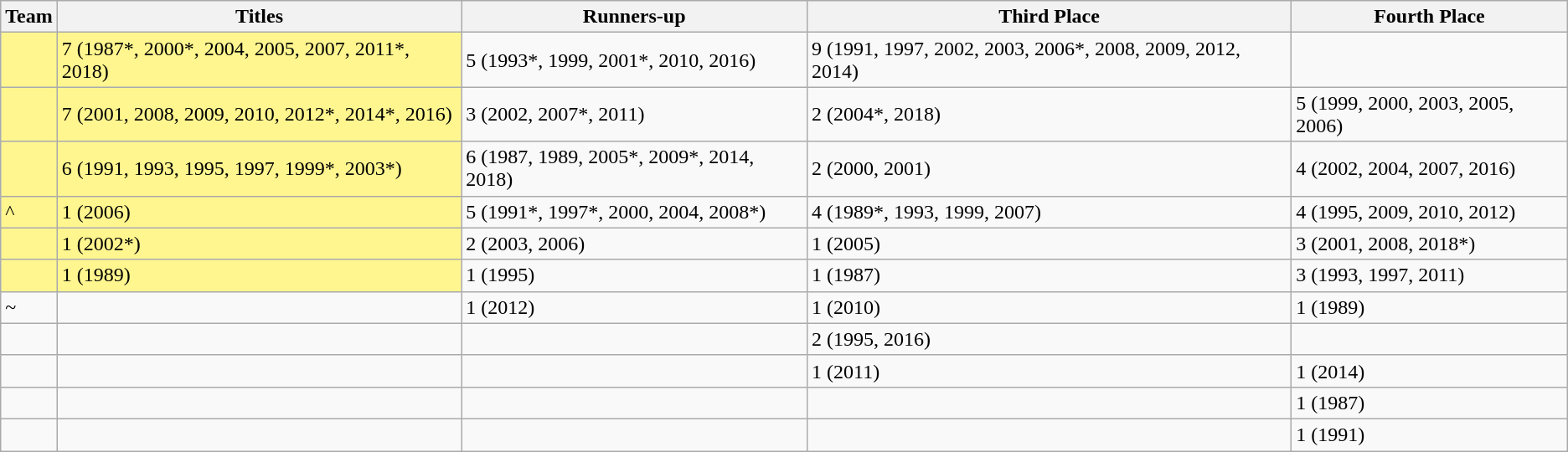<table class=wikitable>
<tr>
<th>Team</th>
<th>Titles</th>
<th>Runners-up</th>
<th>Third Place</th>
<th>Fourth Place</th>
</tr>
<tr>
<td style=background:#FFF68F></td>
<td style=background:#FFF68F>7 (1987*, 2000*, 2004, 2005, 2007, 2011*, 2018)</td>
<td>5 (1993*, 1999, 2001*, 2010, 2016)</td>
<td>9 (1991, 1997, 2002, 2003, 2006*, 2008, 2009, 2012, 2014)</td>
<td></td>
</tr>
<tr>
<td style=background:#FFF68F></td>
<td style=background:#FFF68F>7 (2001, 2008, 2009, 2010, 2012*, 2014*, 2016)</td>
<td>3 (2002, 2007*, 2011)</td>
<td>2 (2004*, 2018)</td>
<td>5 (1999, 2000, 2003, 2005, 2006)</td>
</tr>
<tr>
<td style=background:#FFF68F></td>
<td style=background:#FFF68F>6 (1991, 1993, 1995, 1997, 1999*, 2003*)</td>
<td>6 (1987, 1989, 2005*, 2009*, 2014, 2018)</td>
<td>2 (2000, 2001)</td>
<td>4 (2002, 2004, 2007, 2016)</td>
</tr>
<tr>
<td style=background:#FFF68F>^</td>
<td style=background:#FFF68F>1 (2006)</td>
<td>5 (1991*, 1997*, 2000, 2004, 2008*)</td>
<td>4 (1989*, 1993, 1999, 2007)</td>
<td>4 (1995, 2009, 2010, 2012)</td>
</tr>
<tr>
<td style=background:#FFF68F></td>
<td style=background:#FFF68F>1 (2002*)</td>
<td>2 (2003, 2006)</td>
<td>1 (2005)</td>
<td>3 (2001, 2008, 2018*)</td>
</tr>
<tr>
<td style=background:#FFF68F></td>
<td style=background:#FFF68F>1 (1989)</td>
<td>1 (1995)</td>
<td>1 (1987)</td>
<td>3 (1993, 1997, 2011)</td>
</tr>
<tr>
<td>~</td>
<td></td>
<td>1 (2012)</td>
<td>1 (2010)</td>
<td>1 (1989)</td>
</tr>
<tr>
<td></td>
<td></td>
<td></td>
<td>2 (1995, 2016)</td>
<td></td>
</tr>
<tr>
<td></td>
<td></td>
<td></td>
<td>1 (2011)</td>
<td>1 (2014)</td>
</tr>
<tr>
<td></td>
<td></td>
<td></td>
<td></td>
<td>1 (1987)</td>
</tr>
<tr>
<td></td>
<td></td>
<td></td>
<td></td>
<td>1 (1991)</td>
</tr>
</table>
